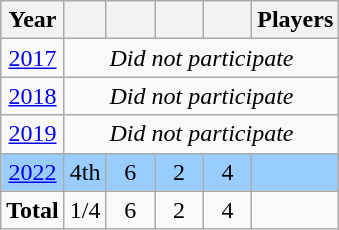<table class="wikitable" style="text-align: center;">
<tr>
<th>Year</th>
<th></th>
<th width=25px></th>
<th width=25px></th>
<th width=25px></th>
<th>Players</th>
</tr>
<tr>
<td> <a href='#'>2017</a></td>
<td colspan=5><em>Did not participate</em></td>
</tr>
<tr>
<td> <a href='#'>2018</a></td>
<td colspan=5><em>Did not participate</em></td>
</tr>
<tr>
<td> <a href='#'>2019</a></td>
<td colspan=5><em>Did not participate</em></td>
</tr>
<tr valign="top" bgcolor=9acdff>
<td> <a href='#'>2022</a></td>
<td>4th</td>
<td>6</td>
<td>2</td>
<td>4</td>
<td></td>
</tr>
<tr>
<td><strong>Total</strong></td>
<td>1/4</td>
<td>6</td>
<td>2</td>
<td>4</td>
<td></td>
</tr>
</table>
